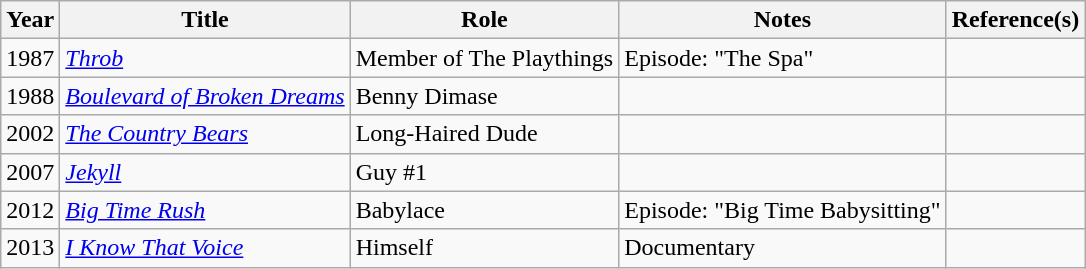<table class="wikitable">
<tr>
<th>Year</th>
<th>Title</th>
<th>Role</th>
<th>Notes</th>
<th>Reference(s)</th>
</tr>
<tr>
<td>1987</td>
<td><em><a href='#'>Throb</a></em></td>
<td>Member of The Playthings</td>
<td>Episode: "The Spa"</td>
<td></td>
</tr>
<tr>
<td>1988</td>
<td><em><a href='#'>Boulevard of Broken Dreams</a></em></td>
<td>Benny Dimase</td>
<td></td>
<td></td>
</tr>
<tr>
<td>2002</td>
<td><em><a href='#'>The Country Bears</a></em></td>
<td>Long-Haired Dude</td>
<td></td>
<td></td>
</tr>
<tr>
<td>2007</td>
<td><em><a href='#'>Jekyll</a></em></td>
<td>Guy #1</td>
<td></td>
<td></td>
</tr>
<tr>
<td>2012</td>
<td><em><a href='#'>Big Time Rush</a></em></td>
<td>Babylace</td>
<td>Episode: "Big Time Babysitting"</td>
<td></td>
</tr>
<tr>
<td>2013</td>
<td><em><a href='#'>I Know That Voice</a></em></td>
<td>Himself</td>
<td>Documentary</td>
<td></td>
</tr>
</table>
